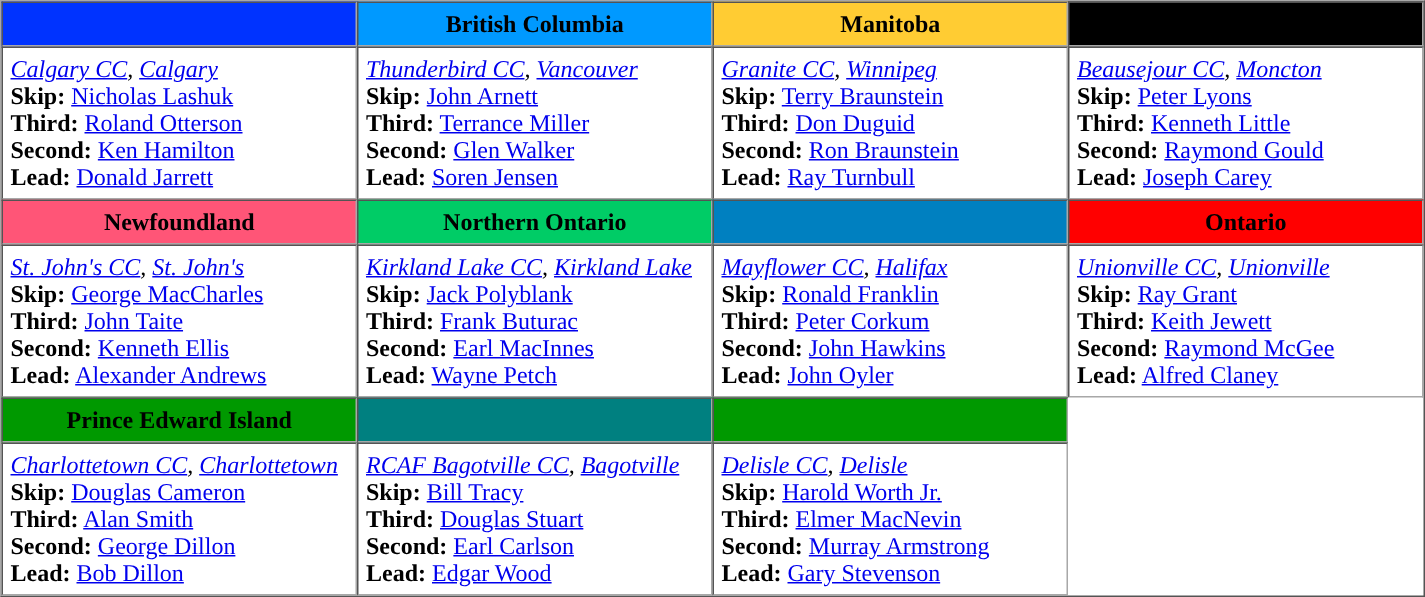<table - border=1 cellpadding=5 cellspacing=0>
<tr>
<th bgcolor=#0033FF width=200></th>
<th style="background:#09f; width:200px;">British Columbia</th>
<th style="background:#FFCC33; width:200px;">Manitoba</th>
<th bgcolor=#000000 width=200></th>
</tr>
<tr>
<td><em><a href='#'>Calgary CC</a>, <a href='#'>Calgary</a></em><br><strong>Skip:</strong> <a href='#'>Nicholas Lashuk</a><br>
<strong>Third:</strong> <a href='#'>Roland Otterson</a><br>
<strong>Second:</strong> <a href='#'>Ken Hamilton</a><br>
<strong>Lead:</strong> <a href='#'>Donald Jarrett</a></td>
<td><em><a href='#'>Thunderbird CC</a>, <a href='#'>Vancouver</a></em><br><strong>Skip:</strong> <a href='#'>John Arnett</a><br>
<strong>Third:</strong> <a href='#'>Terrance Miller</a><br>
<strong>Second:</strong> <a href='#'>Glen Walker</a><br>
<strong>Lead:</strong> <a href='#'>Soren Jensen</a></td>
<td><em><a href='#'>Granite CC</a>, <a href='#'>Winnipeg</a></em><br><strong>Skip:</strong> <a href='#'>Terry Braunstein</a><br>
<strong>Third:</strong> <a href='#'>Don Duguid</a><br>
<strong>Second:</strong> <a href='#'>Ron Braunstein</a><br>
<strong>Lead:</strong> <a href='#'>Ray Turnbull</a></td>
<td><em><a href='#'>Beausejour CC</a>, <a href='#'>Moncton</a></em><br><strong>Skip:</strong> <a href='#'>Peter Lyons</a><br>
<strong>Third:</strong> <a href='#'>Kenneth Little</a><br>
<strong>Second:</strong> <a href='#'>Raymond Gould</a><br>
<strong>Lead:</strong> <a href='#'>Joseph Carey</a></td>
</tr>
<tr border=1 cellpadding=5 cellspacing=0>
<th style="background:#f57; width=200">Newfoundland</th>
<th style="background:#0c6; width:200px;">Northern Ontario</th>
<th bgcolor=#0080C0 width=200></th>
<th bgcolor=#FF0000 width=225>Ontario</th>
</tr>
<tr>
<td><em><a href='#'>St. John's CC</a>, <a href='#'>St. John's</a></em><br><strong>Skip:</strong> <a href='#'>George MacCharles</a><br>
<strong>Third:</strong> <a href='#'>John Taite</a><br>
<strong>Second:</strong> <a href='#'>Kenneth Ellis</a><br>
<strong>Lead:</strong> <a href='#'>Alexander Andrews</a></td>
<td><em><a href='#'>Kirkland Lake CC</a>, <a href='#'>Kirkland Lake</a></em><br><strong>Skip:</strong> <a href='#'>Jack Polyblank</a><br>
<strong>Third:</strong> <a href='#'>Frank Buturac</a><br>
<strong>Second:</strong> <a href='#'>Earl MacInnes</a><br>
<strong>Lead:</strong> <a href='#'>Wayne Petch</a></td>
<td><em><a href='#'>Mayflower CC</a>, <a href='#'>Halifax</a></em><br><strong>Skip:</strong> <a href='#'>Ronald Franklin</a><br>
<strong>Third:</strong> <a href='#'>Peter Corkum</a><br>
<strong>Second:</strong> <a href='#'>John Hawkins</a><br>
<strong>Lead:</strong> <a href='#'>John Oyler</a></td>
<td><em><a href='#'>Unionville CC</a>, <a href='#'>Unionville</a></em><br><strong>Skip:</strong> <a href='#'>Ray Grant</a><br>
<strong>Third:</strong> <a href='#'>Keith Jewett</a><br>
<strong>Second:</strong> <a href='#'>Raymond McGee</a><br>
<strong>Lead:</strong> <a href='#'>Alfred Claney</a></td>
</tr>
<tr border=1 cellpadding=5 cellspacing=0>
<th style="background:#090; width:225px;">Prince Edward Island</th>
<th style="background:#008080; width:225px;"></th>
<th bgcolor=#009900 width=225></th>
</tr>
<tr>
<td><em><a href='#'>Charlottetown CC</a>, <a href='#'>Charlottetown</a></em><br><strong>Skip:</strong> <a href='#'>Douglas Cameron</a><br>
<strong>Third:</strong> <a href='#'>Alan Smith</a><br>
<strong>Second:</strong> <a href='#'>George Dillon</a><br>
<strong>Lead:</strong> <a href='#'>Bob Dillon</a></td>
<td><em><a href='#'>RCAF Bagotville CC</a>, <a href='#'>Bagotville</a></em><br><strong>Skip:</strong> <a href='#'>Bill Tracy</a><br>
<strong>Third:</strong> <a href='#'>Douglas Stuart</a><br>
<strong>Second:</strong> <a href='#'>Earl Carlson</a><br>
<strong>Lead:</strong> <a href='#'>Edgar Wood</a></td>
<td><em><a href='#'>Delisle CC</a>, <a href='#'>Delisle</a></em><br><strong>Skip:</strong> <a href='#'>Harold Worth Jr.</a><br>
<strong>Third:</strong> <a href='#'>Elmer MacNevin</a><br>
<strong>Second:</strong> <a href='#'>Murray Armstrong</a><br>
<strong>Lead:</strong> <a href='#'>Gary Stevenson</a></td>
</tr>
</table>
